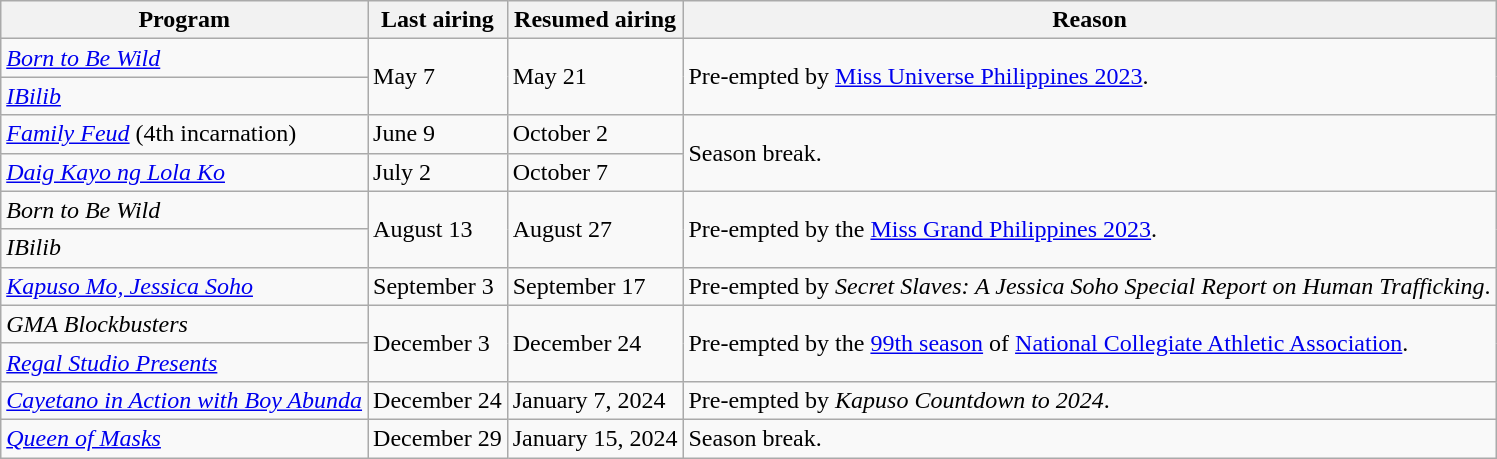<table class="wikitable">
<tr>
<th>Program</th>
<th>Last airing</th>
<th>Resumed airing</th>
<th>Reason</th>
</tr>
<tr>
<td><em><a href='#'>Born to Be Wild</a></em></td>
<td rowspan="2">May 7</td>
<td rowspan="2">May 21</td>
<td rowspan="2">Pre-empted by <a href='#'>Miss Universe Philippines 2023</a>.</td>
</tr>
<tr>
<td><em><a href='#'>IBilib</a></em></td>
</tr>
<tr>
<td><em><a href='#'>Family Feud</a></em> (4th incarnation)</td>
<td>June 9</td>
<td>October 2</td>
<td rowspan="2">Season break.</td>
</tr>
<tr>
<td><em><a href='#'>Daig Kayo ng Lola Ko</a></em></td>
<td>July 2</td>
<td>October 7</td>
</tr>
<tr>
<td><em>Born to Be Wild</em></td>
<td rowspan="2">August 13</td>
<td rowspan="2">August 27</td>
<td rowspan="2">Pre-empted by the <a href='#'>Miss Grand Philippines 2023</a>.</td>
</tr>
<tr>
<td><em>IBilib</em></td>
</tr>
<tr>
<td><em><a href='#'>Kapuso Mo, Jessica Soho</a></em></td>
<td>September 3</td>
<td>September 17</td>
<td>Pre-empted by <em>Secret Slaves: A Jessica Soho Special Report on Human Trafficking</em>.</td>
</tr>
<tr>
<td><em>GMA Blockbusters</em></td>
<td rowspan="2">December 3</td>
<td rowspan="2">December 24</td>
<td rowspan="2">Pre-empted by the <a href='#'>99th season</a> of <a href='#'>National Collegiate Athletic Association</a>.</td>
</tr>
<tr>
<td><em><a href='#'>Regal Studio Presents</a></em></td>
</tr>
<tr>
<td><em><a href='#'>Cayetano in Action with Boy Abunda</a></em></td>
<td>December 24</td>
<td>January 7, 2024</td>
<td>Pre-empted by <em>Kapuso Countdown to 2024</em>.</td>
</tr>
<tr>
<td><em><a href='#'>Queen of Masks</a></em></td>
<td>December 29</td>
<td>January 15, 2024</td>
<td>Season break.</td>
</tr>
</table>
